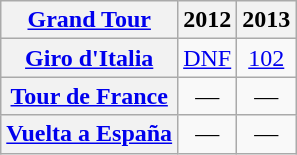<table class="wikitable plainrowheaders">
<tr>
<th scope="col"><a href='#'>Grand Tour</a></th>
<th scope="col">2012</th>
<th scope="col">2013</th>
</tr>
<tr style="text-align:center;">
<th scope="row"> <a href='#'>Giro d'Italia</a></th>
<td style="text-align:center;"><a href='#'>DNF</a></td>
<td style="text-align:center;"><a href='#'>102</a></td>
</tr>
<tr style="text-align:center;">
<th scope="row"> <a href='#'>Tour de France</a></th>
<td>—</td>
<td>—</td>
</tr>
<tr style="text-align:center;">
<th scope="row"> <a href='#'>Vuelta a España</a></th>
<td>—</td>
<td>—</td>
</tr>
</table>
